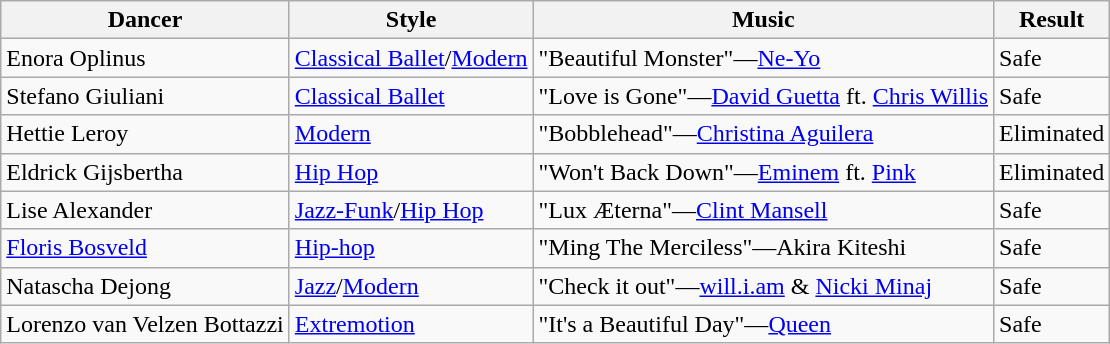<table class="wikitable">
<tr>
<th>Dancer</th>
<th>Style</th>
<th>Music</th>
<th>Result</th>
</tr>
<tr>
<td>Enora Oplinus</td>
<td><a href='#'>Classical Ballet</a>/<a href='#'>Modern</a></td>
<td>"Beautiful Monster"—<a href='#'>Ne-Yo</a></td>
<td>Safe</td>
</tr>
<tr>
<td>Stefano Giuliani</td>
<td><a href='#'>Classical Ballet</a></td>
<td>"Love is Gone"—<a href='#'>David Guetta</a> ft. <a href='#'>Chris Willis</a></td>
<td>Safe</td>
</tr>
<tr>
<td>Hettie Leroy</td>
<td><a href='#'>Modern</a></td>
<td>"Bobblehead"—<a href='#'>Christina Aguilera</a></td>
<td>Eliminated</td>
</tr>
<tr>
<td>Eldrick Gijsbertha</td>
<td><a href='#'>Hip Hop</a></td>
<td>"Won't Back Down"—<a href='#'>Eminem</a> ft. <a href='#'>Pink</a></td>
<td>Eliminated</td>
</tr>
<tr>
<td>Lise Alexander</td>
<td><a href='#'>Jazz-Funk</a>/<a href='#'>Hip Hop</a></td>
<td>"Lux Æterna"—<a href='#'>Clint Mansell</a></td>
<td>Safe</td>
</tr>
<tr>
<td><a href='#'>Floris Bosveld</a></td>
<td><a href='#'>Hip-hop</a></td>
<td>"Ming The Merciless"—Akira Kiteshi</td>
<td>Safe</td>
</tr>
<tr>
<td>Natascha Dejong</td>
<td><a href='#'>Jazz</a>/<a href='#'>Modern</a></td>
<td>"Check it out"—<a href='#'>will.i.am</a> & <a href='#'>Nicki Minaj</a></td>
<td>Safe</td>
</tr>
<tr>
<td>Lorenzo van Velzen Bottazzi</td>
<td><a href='#'>Extremotion</a></td>
<td>"It's a Beautiful Day"—<a href='#'>Queen</a></td>
<td>Safe</td>
</tr>
</table>
